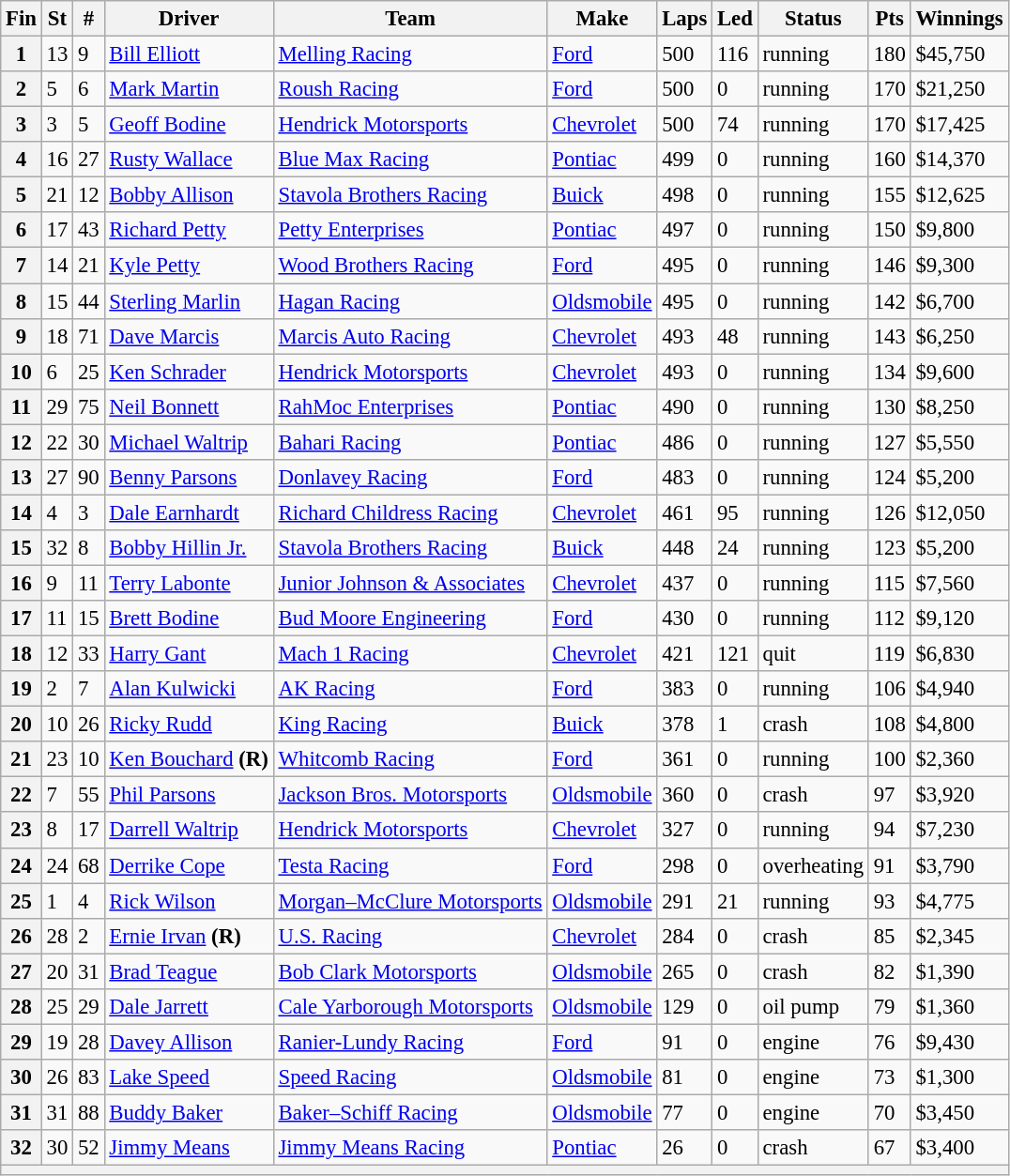<table class="wikitable" style="font-size:95%">
<tr>
<th>Fin</th>
<th>St</th>
<th>#</th>
<th>Driver</th>
<th>Team</th>
<th>Make</th>
<th>Laps</th>
<th>Led</th>
<th>Status</th>
<th>Pts</th>
<th>Winnings</th>
</tr>
<tr>
<th>1</th>
<td>13</td>
<td>9</td>
<td><a href='#'>Bill Elliott</a></td>
<td><a href='#'>Melling Racing</a></td>
<td><a href='#'>Ford</a></td>
<td>500</td>
<td>116</td>
<td>running</td>
<td>180</td>
<td>$45,750</td>
</tr>
<tr>
<th>2</th>
<td>5</td>
<td>6</td>
<td><a href='#'>Mark Martin</a></td>
<td><a href='#'>Roush Racing</a></td>
<td><a href='#'>Ford</a></td>
<td>500</td>
<td>0</td>
<td>running</td>
<td>170</td>
<td>$21,250</td>
</tr>
<tr>
<th>3</th>
<td>3</td>
<td>5</td>
<td><a href='#'>Geoff Bodine</a></td>
<td><a href='#'>Hendrick Motorsports</a></td>
<td><a href='#'>Chevrolet</a></td>
<td>500</td>
<td>74</td>
<td>running</td>
<td>170</td>
<td>$17,425</td>
</tr>
<tr>
<th>4</th>
<td>16</td>
<td>27</td>
<td><a href='#'>Rusty Wallace</a></td>
<td><a href='#'>Blue Max Racing</a></td>
<td><a href='#'>Pontiac</a></td>
<td>499</td>
<td>0</td>
<td>running</td>
<td>160</td>
<td>$14,370</td>
</tr>
<tr>
<th>5</th>
<td>21</td>
<td>12</td>
<td><a href='#'>Bobby Allison</a></td>
<td><a href='#'>Stavola Brothers Racing</a></td>
<td><a href='#'>Buick</a></td>
<td>498</td>
<td>0</td>
<td>running</td>
<td>155</td>
<td>$12,625</td>
</tr>
<tr>
<th>6</th>
<td>17</td>
<td>43</td>
<td><a href='#'>Richard Petty</a></td>
<td><a href='#'>Petty Enterprises</a></td>
<td><a href='#'>Pontiac</a></td>
<td>497</td>
<td>0</td>
<td>running</td>
<td>150</td>
<td>$9,800</td>
</tr>
<tr>
<th>7</th>
<td>14</td>
<td>21</td>
<td><a href='#'>Kyle Petty</a></td>
<td><a href='#'>Wood Brothers Racing</a></td>
<td><a href='#'>Ford</a></td>
<td>495</td>
<td>0</td>
<td>running</td>
<td>146</td>
<td>$9,300</td>
</tr>
<tr>
<th>8</th>
<td>15</td>
<td>44</td>
<td><a href='#'>Sterling Marlin</a></td>
<td><a href='#'>Hagan Racing</a></td>
<td><a href='#'>Oldsmobile</a></td>
<td>495</td>
<td>0</td>
<td>running</td>
<td>142</td>
<td>$6,700</td>
</tr>
<tr>
<th>9</th>
<td>18</td>
<td>71</td>
<td><a href='#'>Dave Marcis</a></td>
<td><a href='#'>Marcis Auto Racing</a></td>
<td><a href='#'>Chevrolet</a></td>
<td>493</td>
<td>48</td>
<td>running</td>
<td>143</td>
<td>$6,250</td>
</tr>
<tr>
<th>10</th>
<td>6</td>
<td>25</td>
<td><a href='#'>Ken Schrader</a></td>
<td><a href='#'>Hendrick Motorsports</a></td>
<td><a href='#'>Chevrolet</a></td>
<td>493</td>
<td>0</td>
<td>running</td>
<td>134</td>
<td>$9,600</td>
</tr>
<tr>
<th>11</th>
<td>29</td>
<td>75</td>
<td><a href='#'>Neil Bonnett</a></td>
<td><a href='#'>RahMoc Enterprises</a></td>
<td><a href='#'>Pontiac</a></td>
<td>490</td>
<td>0</td>
<td>running</td>
<td>130</td>
<td>$8,250</td>
</tr>
<tr>
<th>12</th>
<td>22</td>
<td>30</td>
<td><a href='#'>Michael Waltrip</a></td>
<td><a href='#'>Bahari Racing</a></td>
<td><a href='#'>Pontiac</a></td>
<td>486</td>
<td>0</td>
<td>running</td>
<td>127</td>
<td>$5,550</td>
</tr>
<tr>
<th>13</th>
<td>27</td>
<td>90</td>
<td><a href='#'>Benny Parsons</a></td>
<td><a href='#'>Donlavey Racing</a></td>
<td><a href='#'>Ford</a></td>
<td>483</td>
<td>0</td>
<td>running</td>
<td>124</td>
<td>$5,200</td>
</tr>
<tr>
<th>14</th>
<td>4</td>
<td>3</td>
<td><a href='#'>Dale Earnhardt</a></td>
<td><a href='#'>Richard Childress Racing</a></td>
<td><a href='#'>Chevrolet</a></td>
<td>461</td>
<td>95</td>
<td>running</td>
<td>126</td>
<td>$12,050</td>
</tr>
<tr>
<th>15</th>
<td>32</td>
<td>8</td>
<td><a href='#'>Bobby Hillin Jr.</a></td>
<td><a href='#'>Stavola Brothers Racing</a></td>
<td><a href='#'>Buick</a></td>
<td>448</td>
<td>24</td>
<td>running</td>
<td>123</td>
<td>$5,200</td>
</tr>
<tr>
<th>16</th>
<td>9</td>
<td>11</td>
<td><a href='#'>Terry Labonte</a></td>
<td><a href='#'>Junior Johnson & Associates</a></td>
<td><a href='#'>Chevrolet</a></td>
<td>437</td>
<td>0</td>
<td>running</td>
<td>115</td>
<td>$7,560</td>
</tr>
<tr>
<th>17</th>
<td>11</td>
<td>15</td>
<td><a href='#'>Brett Bodine</a></td>
<td><a href='#'>Bud Moore Engineering</a></td>
<td><a href='#'>Ford</a></td>
<td>430</td>
<td>0</td>
<td>running</td>
<td>112</td>
<td>$9,120</td>
</tr>
<tr>
<th>18</th>
<td>12</td>
<td>33</td>
<td><a href='#'>Harry Gant</a></td>
<td><a href='#'>Mach 1 Racing</a></td>
<td><a href='#'>Chevrolet</a></td>
<td>421</td>
<td>121</td>
<td>quit</td>
<td>119</td>
<td>$6,830</td>
</tr>
<tr>
<th>19</th>
<td>2</td>
<td>7</td>
<td><a href='#'>Alan Kulwicki</a></td>
<td><a href='#'>AK Racing</a></td>
<td><a href='#'>Ford</a></td>
<td>383</td>
<td>0</td>
<td>running</td>
<td>106</td>
<td>$4,940</td>
</tr>
<tr>
<th>20</th>
<td>10</td>
<td>26</td>
<td><a href='#'>Ricky Rudd</a></td>
<td><a href='#'>King Racing</a></td>
<td><a href='#'>Buick</a></td>
<td>378</td>
<td>1</td>
<td>crash</td>
<td>108</td>
<td>$4,800</td>
</tr>
<tr>
<th>21</th>
<td>23</td>
<td>10</td>
<td><a href='#'>Ken Bouchard</a> <strong>(R)</strong></td>
<td><a href='#'>Whitcomb Racing</a></td>
<td><a href='#'>Ford</a></td>
<td>361</td>
<td>0</td>
<td>running</td>
<td>100</td>
<td>$2,360</td>
</tr>
<tr>
<th>22</th>
<td>7</td>
<td>55</td>
<td><a href='#'>Phil Parsons</a></td>
<td><a href='#'>Jackson Bros. Motorsports</a></td>
<td><a href='#'>Oldsmobile</a></td>
<td>360</td>
<td>0</td>
<td>crash</td>
<td>97</td>
<td>$3,920</td>
</tr>
<tr>
<th>23</th>
<td>8</td>
<td>17</td>
<td><a href='#'>Darrell Waltrip</a></td>
<td><a href='#'>Hendrick Motorsports</a></td>
<td><a href='#'>Chevrolet</a></td>
<td>327</td>
<td>0</td>
<td>running</td>
<td>94</td>
<td>$7,230</td>
</tr>
<tr>
<th>24</th>
<td>24</td>
<td>68</td>
<td><a href='#'>Derrike Cope</a></td>
<td><a href='#'>Testa Racing</a></td>
<td><a href='#'>Ford</a></td>
<td>298</td>
<td>0</td>
<td>overheating</td>
<td>91</td>
<td>$3,790</td>
</tr>
<tr>
<th>25</th>
<td>1</td>
<td>4</td>
<td><a href='#'>Rick Wilson</a></td>
<td><a href='#'>Morgan–McClure Motorsports</a></td>
<td><a href='#'>Oldsmobile</a></td>
<td>291</td>
<td>21</td>
<td>running</td>
<td>93</td>
<td>$4,775</td>
</tr>
<tr>
<th>26</th>
<td>28</td>
<td>2</td>
<td><a href='#'>Ernie Irvan</a> <strong>(R)</strong></td>
<td><a href='#'>U.S. Racing</a></td>
<td><a href='#'>Chevrolet</a></td>
<td>284</td>
<td>0</td>
<td>crash</td>
<td>85</td>
<td>$2,345</td>
</tr>
<tr>
<th>27</th>
<td>20</td>
<td>31</td>
<td><a href='#'>Brad Teague</a></td>
<td><a href='#'>Bob Clark Motorsports</a></td>
<td><a href='#'>Oldsmobile</a></td>
<td>265</td>
<td>0</td>
<td>crash</td>
<td>82</td>
<td>$1,390</td>
</tr>
<tr>
<th>28</th>
<td>25</td>
<td>29</td>
<td><a href='#'>Dale Jarrett</a></td>
<td><a href='#'>Cale Yarborough Motorsports</a></td>
<td><a href='#'>Oldsmobile</a></td>
<td>129</td>
<td>0</td>
<td>oil pump</td>
<td>79</td>
<td>$1,360</td>
</tr>
<tr>
<th>29</th>
<td>19</td>
<td>28</td>
<td><a href='#'>Davey Allison</a></td>
<td><a href='#'>Ranier-Lundy Racing</a></td>
<td><a href='#'>Ford</a></td>
<td>91</td>
<td>0</td>
<td>engine</td>
<td>76</td>
<td>$9,430</td>
</tr>
<tr>
<th>30</th>
<td>26</td>
<td>83</td>
<td><a href='#'>Lake Speed</a></td>
<td><a href='#'>Speed Racing</a></td>
<td><a href='#'>Oldsmobile</a></td>
<td>81</td>
<td>0</td>
<td>engine</td>
<td>73</td>
<td>$1,300</td>
</tr>
<tr>
<th>31</th>
<td>31</td>
<td>88</td>
<td><a href='#'>Buddy Baker</a></td>
<td><a href='#'>Baker–Schiff Racing</a></td>
<td><a href='#'>Oldsmobile</a></td>
<td>77</td>
<td>0</td>
<td>engine</td>
<td>70</td>
<td>$3,450</td>
</tr>
<tr>
<th>32</th>
<td>30</td>
<td>52</td>
<td><a href='#'>Jimmy Means</a></td>
<td><a href='#'>Jimmy Means Racing</a></td>
<td><a href='#'>Pontiac</a></td>
<td>26</td>
<td>0</td>
<td>crash</td>
<td>67</td>
<td>$3,400</td>
</tr>
<tr>
<th colspan="11"></th>
</tr>
</table>
